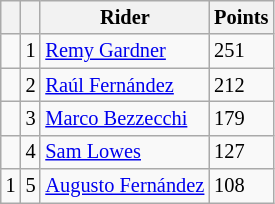<table class="wikitable" style="font-size: 85%;">
<tr>
<th></th>
<th></th>
<th>Rider</th>
<th>Points</th>
</tr>
<tr>
<td></td>
<td align=center>1</td>
<td> <a href='#'>Remy Gardner</a></td>
<td align=left>251</td>
</tr>
<tr>
<td></td>
<td align=center>2</td>
<td> <a href='#'>Raúl Fernández</a></td>
<td align=left>212</td>
</tr>
<tr>
<td></td>
<td align=center>3</td>
<td> <a href='#'>Marco Bezzecchi</a></td>
<td align=left>179</td>
</tr>
<tr>
<td></td>
<td align=center>4</td>
<td> <a href='#'>Sam Lowes</a></td>
<td align=left>127</td>
</tr>
<tr>
<td> 1</td>
<td align=center>5</td>
<td> <a href='#'>Augusto Fernández</a></td>
<td align=left>108</td>
</tr>
</table>
